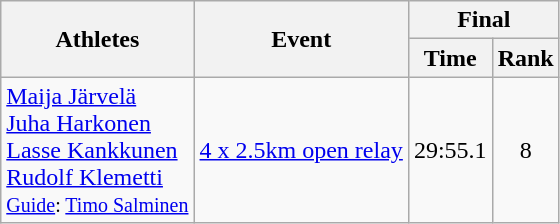<table class="wikitable" style="font-size:100%">
<tr>
<th rowspan="2">Athletes</th>
<th rowspan="2">Event</th>
<th colspan="2">Final</th>
</tr>
<tr>
<th>Time</th>
<th>Rank</th>
</tr>
<tr>
<td><a href='#'>Maija Järvelä</a><br><a href='#'>Juha Harkonen</a><br><a href='#'>Lasse Kankkunen</a><br><a href='#'>Rudolf Klemetti</a><br><small><a href='#'>Guide</a>: <a href='#'>Timo Salminen</a></small></td>
<td><a href='#'>4 x 2.5km open relay</a></td>
<td align="center">29:55.1</td>
<td align="center">8</td>
</tr>
</table>
